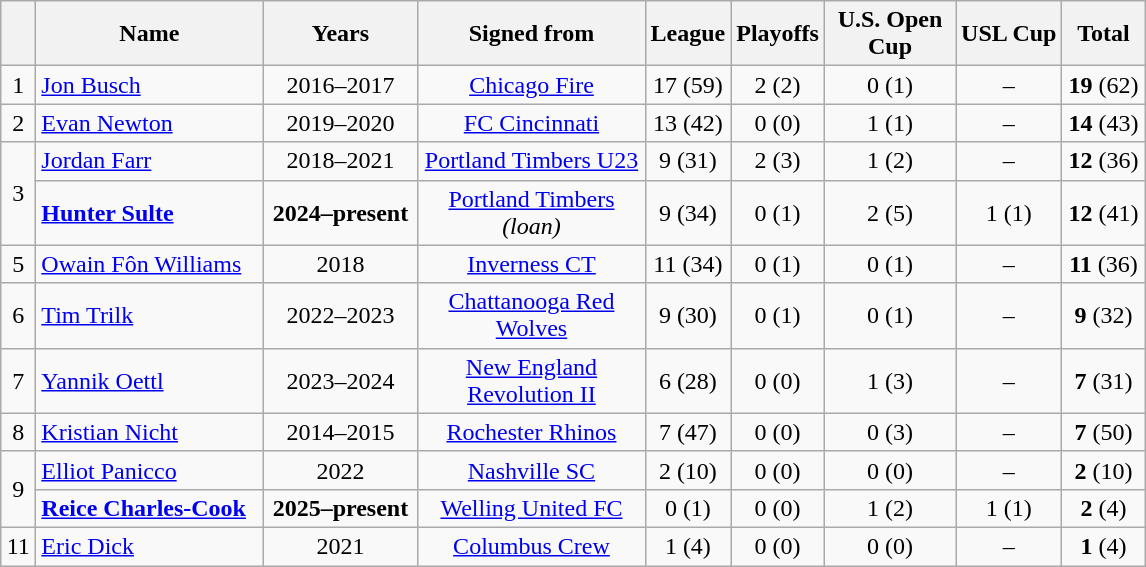<table class="wikitable sortable" style="text-align:center;">
<tr>
<th style="width: 1em;"></th>
<th style="width: 9em;">Name</th>
<th style="width: 6em;">Years</th>
<th style="width: 9em;">Signed from</th>
<th style="width: 3em;">League</th>
<th style="width: 3em;">Playoffs</th>
<th style="width: 5em;">U.S. Open Cup</th>
<th>USL Cup</th>
<th style="width: 3em;">Total</th>
</tr>
<tr>
<td>1</td>
<td align="left"> <a href='#'>Jon Busch</a></td>
<td>2016–2017</td>
<td><a href='#'>Chicago Fire</a></td>
<td>17 (59)</td>
<td>2 (2)</td>
<td>0 (1)</td>
<td>–</td>
<td><strong>19</strong> (62)</td>
</tr>
<tr>
<td>2</td>
<td align="left"> <a href='#'>Evan Newton</a></td>
<td>2019–2020</td>
<td><a href='#'>FC Cincinnati</a></td>
<td>13 (42)</td>
<td>0 (0)</td>
<td>1 (1)</td>
<td>–</td>
<td><strong>14</strong> (43)</td>
</tr>
<tr>
<td rowspan="2">3</td>
<td align="left"> <a href='#'>Jordan Farr</a></td>
<td>2018–2021</td>
<td><a href='#'>Portland Timbers U23</a></td>
<td>9 (31)</td>
<td>2 (3)</td>
<td>1 (2)</td>
<td>–</td>
<td><strong>12</strong> (36)</td>
</tr>
<tr>
<td align="left"> <strong><a href='#'>Hunter Sulte</a></strong></td>
<td><strong>2024–present</strong></td>
<td><a href='#'>Portland Timbers</a> <em>(loan)</em></td>
<td>9 (34)</td>
<td>0 (1)</td>
<td>2 (5)</td>
<td>1 (1)</td>
<td><strong>12</strong> (41)</td>
</tr>
<tr>
<td>5</td>
<td align="left"> <a href='#'>Owain Fôn Williams</a></td>
<td>2018</td>
<td><a href='#'>Inverness CT</a></td>
<td>11 (34)</td>
<td>0 (1)</td>
<td>0 (1)</td>
<td>–</td>
<td><strong>11</strong> (36)</td>
</tr>
<tr>
<td>6</td>
<td align="left"> <a href='#'>Tim Trilk</a></td>
<td>2022–2023</td>
<td><a href='#'>Chattanooga Red Wolves</a></td>
<td>9 (30)</td>
<td>0 (1)</td>
<td>0 (1)</td>
<td>–</td>
<td><strong>9</strong> (32)</td>
</tr>
<tr>
<td>7</td>
<td align="left"> <a href='#'>Yannik Oettl</a></td>
<td>2023–2024</td>
<td><a href='#'>New England Revolution II</a></td>
<td>6 (28)</td>
<td>0 (0)</td>
<td>1 (3)</td>
<td>–</td>
<td><strong>7</strong> (31)</td>
</tr>
<tr>
<td>8</td>
<td align="left"> <a href='#'>Kristian Nicht</a></td>
<td>2014–2015</td>
<td><a href='#'>Rochester Rhinos</a></td>
<td>7 (47)</td>
<td>0 (0)</td>
<td>0 (3)</td>
<td>–</td>
<td><strong>7</strong> (50)</td>
</tr>
<tr>
<td rowspan="2">9</td>
<td align="left"> <a href='#'>Elliot Panicco</a></td>
<td>2022</td>
<td><a href='#'>Nashville SC</a></td>
<td>2 (10)</td>
<td>0 (0)</td>
<td>0 (0)</td>
<td>–</td>
<td><strong>2</strong> (10)</td>
</tr>
<tr>
<td align="left"><strong> <a href='#'>Reice Charles-Cook</a></strong></td>
<td><strong>2025–present</strong></td>
<td><a href='#'>Welling United FC</a></td>
<td>0 (1)</td>
<td>0 (0)</td>
<td>1 (2)</td>
<td>1 (1)</td>
<td><strong>2</strong> (4)</td>
</tr>
<tr>
<td>11</td>
<td align="left"> <a href='#'>Eric Dick</a></td>
<td>2021</td>
<td><a href='#'>Columbus Crew</a></td>
<td>1 (4)</td>
<td>0 (0)</td>
<td>0 (0)</td>
<td>–</td>
<td><strong>1</strong> (4)</td>
</tr>
</table>
